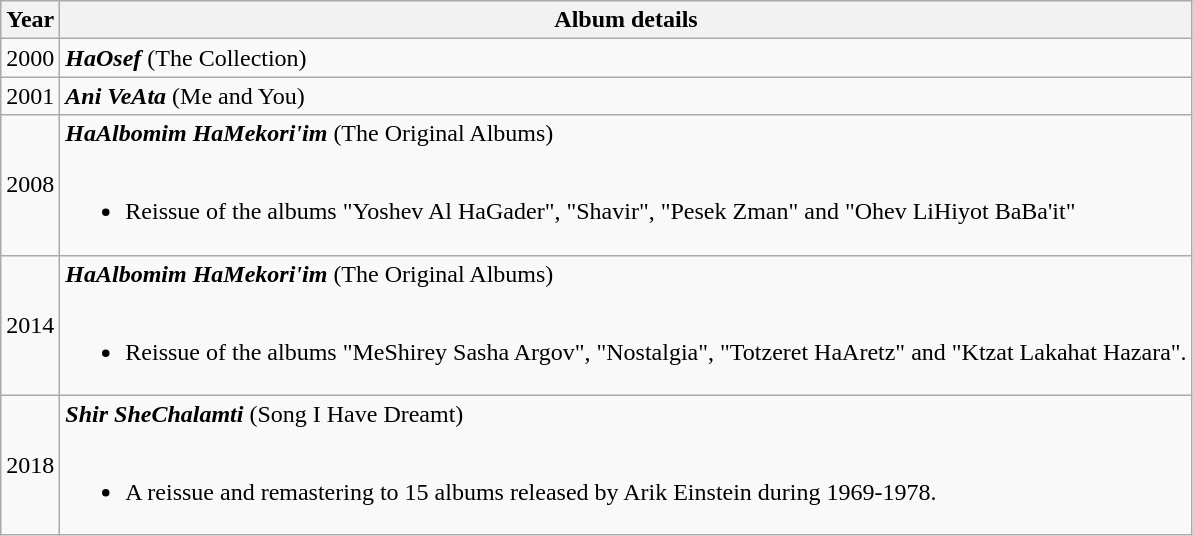<table class="wikitable"|width=100%>
<tr>
<th>Year</th>
<th>Album details</th>
</tr>
<tr>
<td>2000</td>
<td><strong><em>HaOsef</em></strong> (The Collection)<br></td>
</tr>
<tr>
<td>2001</td>
<td><strong><em>Ani VeAta</em></strong> (Me and You)<br></td>
</tr>
<tr>
<td>2008</td>
<td><strong><em>HaAlbomim HaMekori'im</em></strong> (The Original Albums)<br><br><ul><li>Reissue of the albums "Yoshev Al HaGader", "Shavir", "Pesek Zman" and "Ohev LiHiyot BaBa'it"</li></ul></td>
</tr>
<tr>
<td>2014</td>
<td><strong><em>HaAlbomim HaMekori'im</em></strong> (The Original Albums)<br><br><ul><li>Reissue of the albums "MeShirey Sasha Argov", "Nostalgia", "Totzeret HaAretz" and "Ktzat Lakahat Hazara".</li></ul></td>
</tr>
<tr>
<td>2018</td>
<td><strong><em>Shir SheChalamti</em></strong> (Song I Have Dreamt)<br><br><ul><li>A reissue and remastering to 15 albums released by Arik Einstein during 1969-1978.</li></ul></td>
</tr>
</table>
